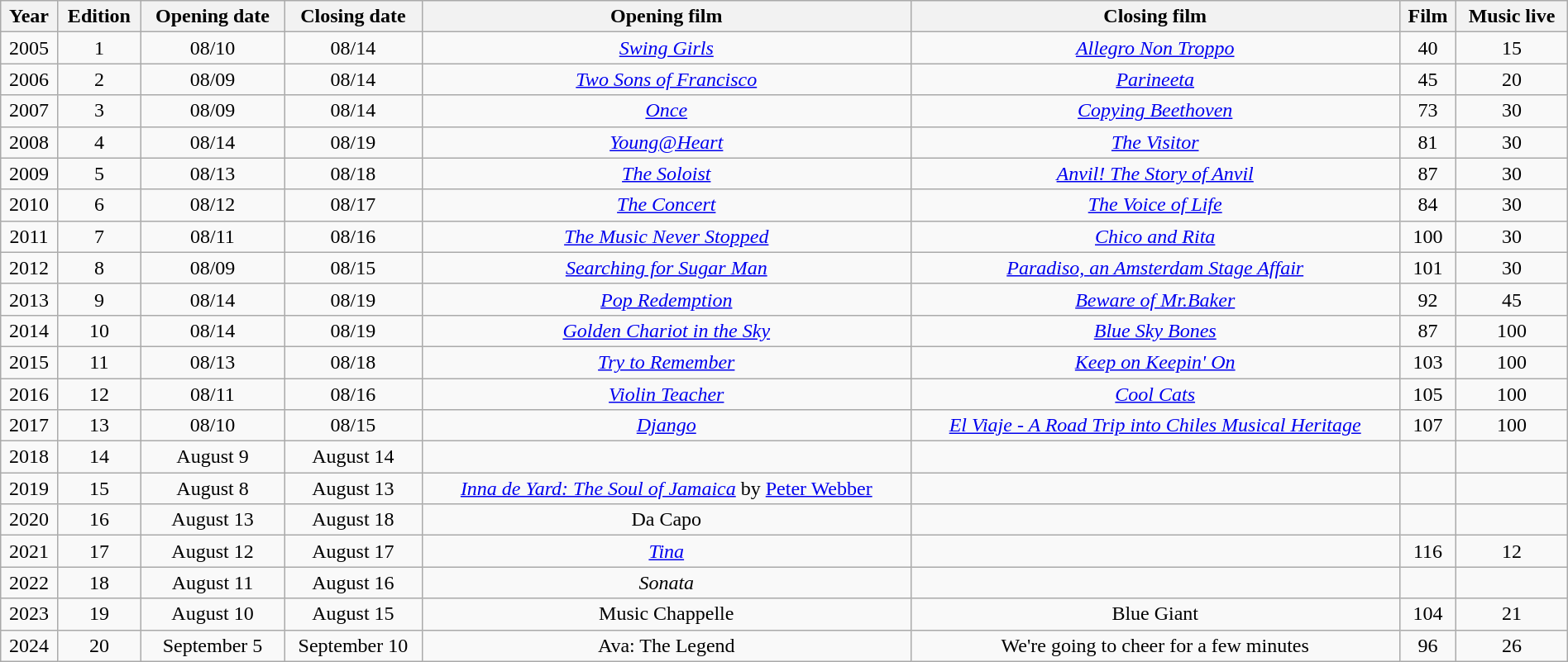<table class="wikitable sortable" style="text-align:center" width=100%>
<tr>
<th>Year</th>
<th>Edition</th>
<th>Opening date</th>
<th>Closing date</th>
<th>Opening film</th>
<th>Closing film</th>
<th>Film</th>
<th>Music live</th>
</tr>
<tr>
<td>2005</td>
<td>1</td>
<td>08/10</td>
<td>08/14</td>
<td><em><a href='#'>Swing Girls</a></em></td>
<td><em><a href='#'>Allegro Non Troppo</a></em></td>
<td>40</td>
<td>15</td>
</tr>
<tr>
<td>2006</td>
<td>2</td>
<td>08/09</td>
<td>08/14</td>
<td><em><a href='#'>Two Sons of Francisco</a></em></td>
<td><em><a href='#'>Parineeta</a></em></td>
<td>45</td>
<td>20</td>
</tr>
<tr>
<td>2007</td>
<td>3</td>
<td>08/09</td>
<td>08/14</td>
<td><em><a href='#'>Once</a></em></td>
<td><em><a href='#'>Copying Beethoven</a></em></td>
<td>73</td>
<td>30</td>
</tr>
<tr>
<td>2008</td>
<td>4</td>
<td>08/14</td>
<td>08/19</td>
<td><em><a href='#'>Young@Heart</a></em></td>
<td><em><a href='#'>The Visitor</a></em></td>
<td>81</td>
<td>30</td>
</tr>
<tr>
<td>2009</td>
<td>5</td>
<td>08/13</td>
<td>08/18</td>
<td><em><a href='#'>The Soloist</a></em></td>
<td><em><a href='#'>Anvil! The Story of Anvil</a></em></td>
<td>87</td>
<td>30</td>
</tr>
<tr>
<td>2010</td>
<td>6</td>
<td>08/12</td>
<td>08/17</td>
<td><em><a href='#'>The Concert</a></em></td>
<td><em><a href='#'>The Voice of Life</a></em></td>
<td>84</td>
<td>30</td>
</tr>
<tr>
<td>2011</td>
<td>7</td>
<td>08/11</td>
<td>08/16</td>
<td><em><a href='#'>The Music Never Stopped</a></em></td>
<td><em><a href='#'>Chico and Rita</a></em></td>
<td>100</td>
<td>30</td>
</tr>
<tr>
<td>2012</td>
<td>8</td>
<td>08/09</td>
<td>08/15</td>
<td><em><a href='#'>Searching for Sugar Man</a></em></td>
<td><em><a href='#'>Paradiso, an Amsterdam Stage Affair</a></em></td>
<td>101</td>
<td>30</td>
</tr>
<tr>
<td>2013</td>
<td>9</td>
<td>08/14</td>
<td>08/19</td>
<td><em><a href='#'>Pop Redemption</a></em></td>
<td><em><a href='#'>Beware of Mr.Baker</a></em></td>
<td>92</td>
<td>45</td>
</tr>
<tr>
<td>2014</td>
<td>10</td>
<td>08/14</td>
<td>08/19</td>
<td><em><a href='#'>Golden Chariot in the Sky</a></em></td>
<td><em><a href='#'>Blue Sky Bones</a></em></td>
<td>87</td>
<td>100</td>
</tr>
<tr>
<td>2015</td>
<td>11</td>
<td>08/13</td>
<td>08/18</td>
<td><em><a href='#'>Try to Remember</a></em></td>
<td><em><a href='#'>Keep on Keepin' On</a></em></td>
<td>103</td>
<td>100</td>
</tr>
<tr>
<td>2016</td>
<td>12</td>
<td>08/11</td>
<td>08/16</td>
<td><em><a href='#'>Violin Teacher</a></em></td>
<td><em><a href='#'>Cool Cats</a></em></td>
<td>105</td>
<td>100</td>
</tr>
<tr>
<td>2017</td>
<td>13</td>
<td>08/10</td>
<td>08/15</td>
<td><em><a href='#'>Django</a></em></td>
<td><em><a href='#'>El Viaje - A Road Trip into Chiles Musical Heritage</a></em></td>
<td>107</td>
<td>100</td>
</tr>
<tr>
<td>2018</td>
<td>14</td>
<td>August 9</td>
<td>August 14</td>
<td></td>
<td></td>
<td></td>
<td></td>
</tr>
<tr>
<td>2019</td>
<td>15</td>
<td>August 8</td>
<td>August 13</td>
<td><em><a href='#'>Inna de Yard: The Soul of Jamaica</a></em> by <a href='#'>Peter Webber</a></td>
<td></td>
<td></td>
<td></td>
</tr>
<tr>
<td>2020</td>
<td>16</td>
<td>August 13</td>
<td>August 18</td>
<td>Da Capo </td>
<td></td>
<td></td>
<td></td>
</tr>
<tr>
<td>2021</td>
<td>17</td>
<td>August 12</td>
<td>August 17</td>
<td><em><a href='#'>Tina</a></em></td>
<td></td>
<td>116</td>
<td>12</td>
</tr>
<tr>
<td>2022</td>
<td>18</td>
<td>August 11</td>
<td>August 16</td>
<td><em>Sonata</em></td>
<td></td>
<td></td>
<td></td>
</tr>
<tr>
<td>2023</td>
<td>19</td>
<td>August 10</td>
<td>August 15</td>
<td>Music Chappelle</td>
<td>Blue Giant</td>
<td>104</td>
<td>21</td>
</tr>
<tr>
<td>2024</td>
<td>20</td>
<td>September 5</td>
<td>September 10</td>
<td>Ava: The Legend</td>
<td>We're going to cheer for a few minutes</td>
<td>96</td>
<td>26</td>
</tr>
</table>
